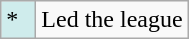<table class="wikitable">
<tr>
<td style="background:#CFECEC; width:1em">*</td>
<td>Led the league</td>
</tr>
</table>
